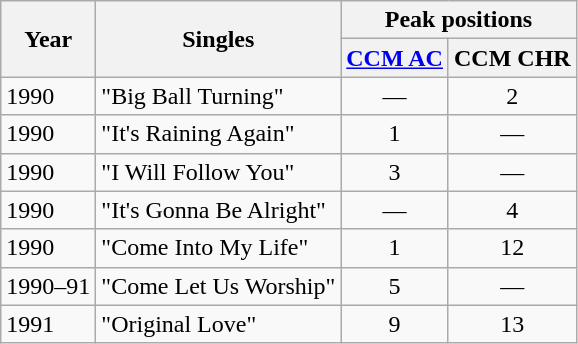<table class="wikitable">
<tr>
<th rowspan="2">Year</th>
<th rowspan="2">Singles</th>
<th colspan="2">Peak positions</th>
</tr>
<tr>
<th><a href='#'>CCM AC</a></th>
<th>CCM CHR</th>
</tr>
<tr>
<td>1990</td>
<td>"Big Ball Turning"</td>
<td align="center">—</td>
<td align="center">2</td>
</tr>
<tr>
<td>1990</td>
<td>"It's Raining Again"</td>
<td align="center">1</td>
<td align="center">—</td>
</tr>
<tr>
<td>1990</td>
<td>"I Will Follow You"</td>
<td align="center">3</td>
<td align="center">—</td>
</tr>
<tr>
<td>1990</td>
<td>"It's Gonna Be Alright"</td>
<td align="center">—</td>
<td align="center">4</td>
</tr>
<tr>
<td>1990</td>
<td>"Come Into My Life"</td>
<td align="center">1</td>
<td align="center">12</td>
</tr>
<tr>
<td>1990–91</td>
<td>"Come Let Us Worship"</td>
<td align="center">5</td>
<td align="center">—</td>
</tr>
<tr>
<td>1991</td>
<td>"Original Love"</td>
<td align="center">9</td>
<td align="center">13</td>
</tr>
</table>
